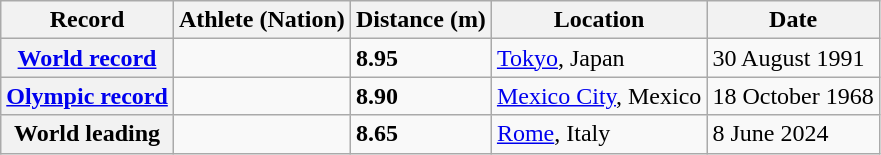<table class="wikitable">
<tr>
<th>Record</th>
<th>Athlete (Nation)</th>
<th>Distance (m)</th>
<th>Location</th>
<th>Date</th>
</tr>
<tr>
<th><a href='#'>World record</a></th>
<td></td>
<td><strong>8.95</strong></td>
<td><a href='#'>Tokyo</a>, Japan</td>
<td>30 August 1991</td>
</tr>
<tr>
<th><a href='#'>Olympic record</a></th>
<td></td>
<td><strong>8.90</strong></td>
<td><a href='#'>Mexico City</a>, Mexico</td>
<td>18 October 1968</td>
</tr>
<tr>
<th>World leading</th>
<td></td>
<td><strong>8.65</strong></td>
<td><a href='#'>Rome</a>, Italy</td>
<td>8 June 2024</td>
</tr>
</table>
